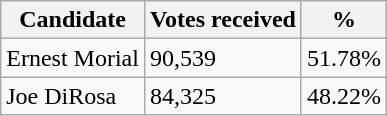<table class="wikitable">
<tr>
<th>Candidate</th>
<th>Votes received</th>
<th>%</th>
</tr>
<tr>
<td>Ernest Morial</td>
<td>90,539</td>
<td>51.78%</td>
</tr>
<tr>
<td>Joe DiRosa</td>
<td>84,325</td>
<td>48.22%</td>
</tr>
</table>
